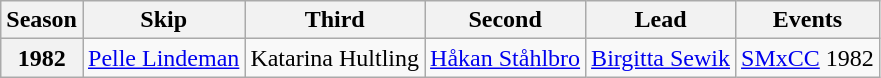<table class="wikitable">
<tr>
<th scope="col">Season</th>
<th scope="col">Skip</th>
<th scope="col">Third</th>
<th scope="col">Second</th>
<th scope="col">Lead</th>
<th scope="col">Events</th>
</tr>
<tr>
<th scope="row">1982</th>
<td><a href='#'>Pelle Lindeman</a></td>
<td>Katarina Hultling</td>
<td><a href='#'>Håkan Ståhlbro</a></td>
<td><a href='#'>Birgitta Sewik</a></td>
<td><a href='#'>SMxCC</a> 1982 </td>
</tr>
</table>
